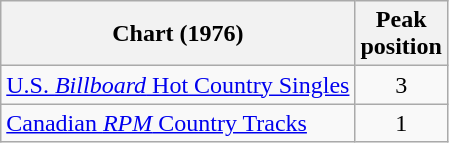<table class="wikitable sortable">
<tr>
<th align="left">Chart (1976)</th>
<th align="center">Peak<br>position</th>
</tr>
<tr>
<td align="left"><a href='#'>U.S. <em>Billboard</em> Hot Country Singles</a></td>
<td align="center">3</td>
</tr>
<tr>
<td align="left"><a href='#'>Canadian <em>RPM</em> Country Tracks</a></td>
<td align="center">1</td>
</tr>
</table>
